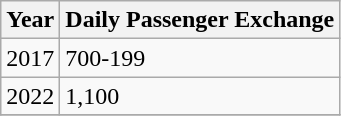<table class="wikitable">
<tr>
<th>Year</th>
<th>Daily Passenger Exchange</th>
</tr>
<tr>
<td>2017</td>
<td>700-199</td>
</tr>
<tr>
<td>2022</td>
<td>1,100</td>
</tr>
<tr>
</tr>
</table>
